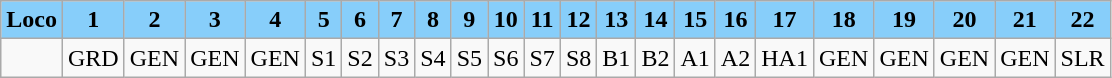<table class="wikitable plainrowheaders unsortable" style="text-align:center">
<tr>
<th scope="col" rowspan="1" style="background:lightskyblue;">Loco</th>
<th scope="col" rowspan="1" style="background:lightskyblue;">1</th>
<th scope="col" rowspan="1" style="background:lightskyblue;">2</th>
<th scope="col" rowspan="1" style="background:lightskyblue;">3</th>
<th scope="col" rowspan="1" style="background:lightskyblue;">4</th>
<th scope="col" rowspan="1" style="background:lightskyblue;">5</th>
<th scope="col" rowspan="1" style="background:lightskyblue;">6</th>
<th scope="col" rowspan="1" style="background:lightskyblue;">7</th>
<th scope="col" rowspan="1" style="background:lightskyblue;">8</th>
<th scope="col" rowspan="1" style="background:lightskyblue;">9</th>
<th scope="col" rowspan="1" style="background:lightskyblue;">10</th>
<th scope="col" rowspan="1" style="background:lightskyblue;">11</th>
<th scope="col" rowspan="1" style="background:lightskyblue;">12</th>
<th scope="col" rowspan="1" style="background:lightskyblue;">13</th>
<th scope="col" rowspan="1" style="background:lightskyblue;">14</th>
<th scope="col" rowspan="1" style="background:lightskyblue;">15</th>
<th scope="col" rowspan="1" style="background:lightskyblue;">16</th>
<th scope="col" rowspan="1" style="background:lightskyblue;">17</th>
<th scope="col" rowspan="1" style="background:lightskyblue;">18</th>
<th scope="col" rowspan="1" style="background:lightskyblue;">19</th>
<th scope="col" rowspan="1" style="background:lightskyblue;">20</th>
<th scope="col" rowspan="1" style="background:lightskyblue;">21</th>
<th scope="col" rowspan="1" style="background:lightskyblue;">22</th>
</tr>
<tr>
<td></td>
<td>GRD</td>
<td>GEN</td>
<td>GEN</td>
<td>GEN</td>
<td>S1</td>
<td>S2</td>
<td>S3</td>
<td>S4</td>
<td>S5</td>
<td>S6</td>
<td>S7</td>
<td>S8</td>
<td>B1</td>
<td>B2</td>
<td>A1</td>
<td>A2</td>
<td>HA1</td>
<td>GEN</td>
<td>GEN</td>
<td>GEN</td>
<td>GEN</td>
<td>SLR</td>
</tr>
</table>
